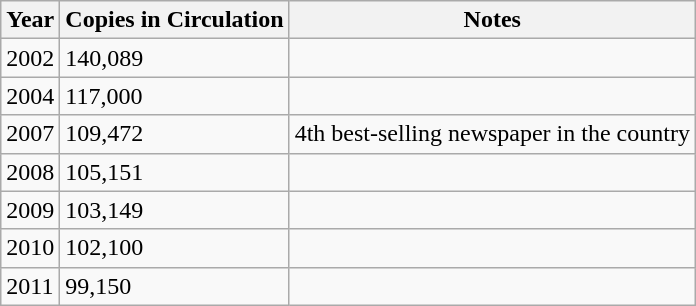<table class="wikitable">
<tr>
<th>Year</th>
<th>Copies in Circulation</th>
<th>Notes</th>
</tr>
<tr>
<td>2002</td>
<td>140,089</td>
<td></td>
</tr>
<tr>
<td>2004</td>
<td>117,000</td>
<td></td>
</tr>
<tr>
<td>2007</td>
<td>109,472</td>
<td>4th best-selling newspaper in the country</td>
</tr>
<tr>
<td>2008</td>
<td>105,151</td>
<td></td>
</tr>
<tr>
<td>2009</td>
<td>103,149</td>
<td></td>
</tr>
<tr>
<td>2010</td>
<td>102,100</td>
<td></td>
</tr>
<tr>
<td>2011</td>
<td>99,150</td>
<td></td>
</tr>
</table>
